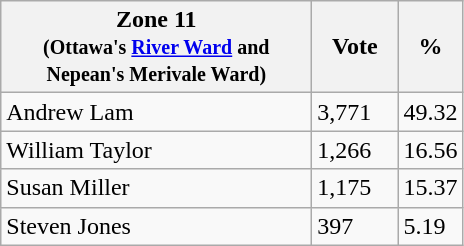<table class="wikitable">
<tr>
<th bgcolor="#DDDDFF" width="200px">Zone 11 <br><small> (Ottawa's <a href='#'>River Ward</a> and Nepean's Merivale Ward) </small></th>
<th bgcolor="#DDDDFF" width="50px">Vote</th>
<th bgcolor="#DDDDFF" width="30px">%</th>
</tr>
<tr>
<td>Andrew Lam</td>
<td>3,771</td>
<td>49.32</td>
</tr>
<tr>
<td>William Taylor</td>
<td>1,266</td>
<td>16.56</td>
</tr>
<tr>
<td>Susan Miller</td>
<td>1,175</td>
<td>15.37</td>
</tr>
<tr>
<td>Steven Jones</td>
<td>397</td>
<td>5.19</td>
</tr>
</table>
